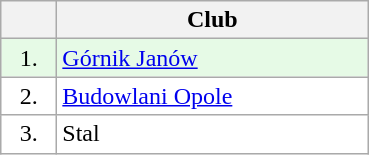<table class="wikitable">
<tr>
<th width="30"></th>
<th width="200">Club</th>
</tr>
<tr bgcolor="#e6fae6" align="center">
<td>1.</td>
<td align="left"><a href='#'>Górnik Janów</a></td>
</tr>
<tr bgcolor="#FFFFFF" align="center">
<td>2.</td>
<td align="left"><a href='#'>Budowlani Opole</a></td>
</tr>
<tr bgcolor="#FFFFFF" align="center">
<td>3.</td>
<td align="left">Stal</td>
</tr>
</table>
